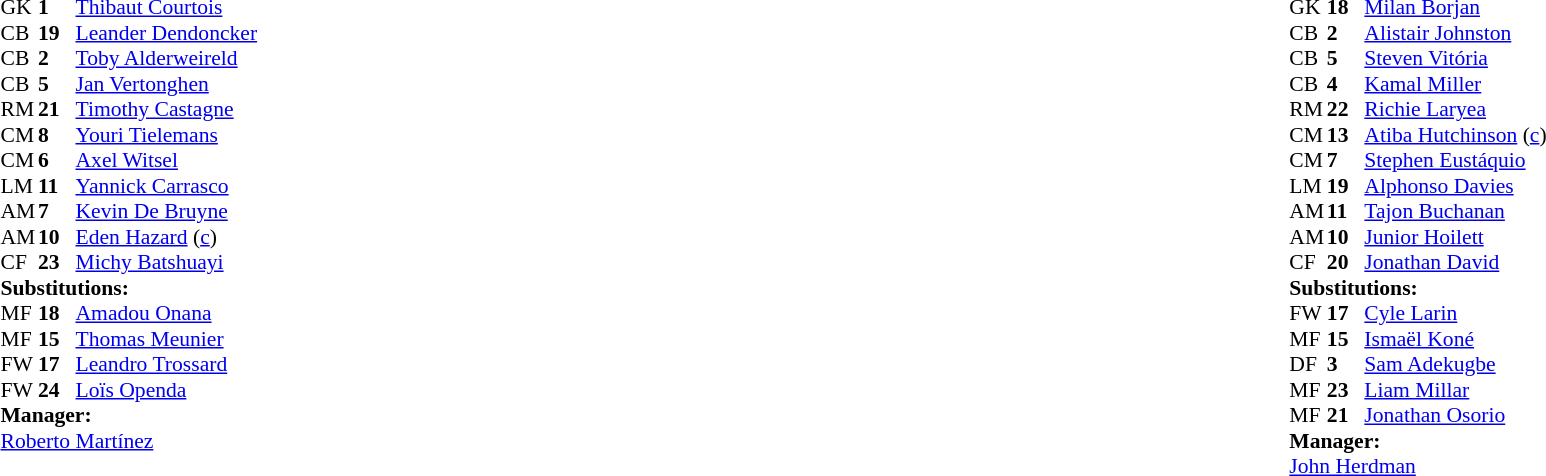<table width="100%">
<tr>
<td valign="top" width="40%"><br><table style="font-size:90%" cellspacing="0" cellpadding="0">
<tr>
<th width=25></th>
<th width=25></th>
</tr>
<tr>
<td>GK</td>
<td><strong>1</strong></td>
<td><a href='#'>Thibaut Courtois</a></td>
</tr>
<tr>
<td>CB</td>
<td><strong>19</strong></td>
<td><a href='#'>Leander Dendoncker</a></td>
</tr>
<tr>
<td>CB</td>
<td><strong>2</strong></td>
<td><a href='#'>Toby Alderweireld</a></td>
</tr>
<tr>
<td>CB</td>
<td><strong>5</strong></td>
<td><a href='#'>Jan Vertonghen</a></td>
</tr>
<tr>
<td>RM</td>
<td><strong>21</strong></td>
<td><a href='#'>Timothy Castagne</a></td>
</tr>
<tr>
<td>CM</td>
<td><strong>8</strong></td>
<td><a href='#'>Youri Tielemans</a></td>
<td></td>
<td></td>
</tr>
<tr>
<td>CM</td>
<td><strong>6</strong></td>
<td><a href='#'>Axel Witsel</a></td>
</tr>
<tr>
<td>LM</td>
<td><strong>11</strong></td>
<td><a href='#'>Yannick Carrasco</a></td>
<td></td>
<td></td>
</tr>
<tr>
<td>AM</td>
<td><strong>7</strong></td>
<td><a href='#'>Kevin De Bruyne</a></td>
</tr>
<tr>
<td>AM</td>
<td><strong>10</strong></td>
<td><a href='#'>Eden Hazard</a> (<a href='#'>c</a>)</td>
<td></td>
<td></td>
</tr>
<tr>
<td>CF</td>
<td><strong>23</strong></td>
<td><a href='#'>Michy Batshuayi</a></td>
<td></td>
<td></td>
</tr>
<tr>
<td colspan=3><strong>Substitutions:</strong></td>
</tr>
<tr>
<td>MF</td>
<td><strong>18</strong></td>
<td><a href='#'>Amadou Onana</a></td>
<td></td>
<td></td>
</tr>
<tr>
<td>MF</td>
<td><strong>15</strong></td>
<td><a href='#'>Thomas Meunier</a></td>
<td></td>
<td></td>
</tr>
<tr>
<td>FW</td>
<td><strong>17</strong></td>
<td><a href='#'>Leandro Trossard</a></td>
<td></td>
<td></td>
</tr>
<tr>
<td>FW</td>
<td><strong>24</strong></td>
<td><a href='#'>Loïs Openda</a></td>
<td></td>
<td></td>
</tr>
<tr>
<td colspan=3><strong>Manager:</strong></td>
</tr>
<tr>
<td colspan=3> <a href='#'>Roberto Martínez</a></td>
</tr>
</table>
</td>
<td valign="top"></td>
<td valign="top" width="50%"><br><table style="font-size:90%; margin:auto" cellspacing="0" cellpadding="0">
<tr>
<th width=25></th>
<th width=25></th>
</tr>
<tr>
<td>GK</td>
<td><strong>18</strong></td>
<td><a href='#'>Milan Borjan</a></td>
</tr>
<tr>
<td>CB</td>
<td><strong>2</strong></td>
<td><a href='#'>Alistair Johnston</a></td>
<td></td>
</tr>
<tr>
<td>CB</td>
<td><strong>5</strong></td>
<td><a href='#'>Steven Vitória</a></td>
</tr>
<tr>
<td>CB</td>
<td><strong>4</strong></td>
<td><a href='#'>Kamal Miller</a></td>
</tr>
<tr>
<td>RM</td>
<td><strong>22</strong></td>
<td><a href='#'>Richie Laryea</a></td>
<td></td>
<td></td>
</tr>
<tr>
<td>CM</td>
<td><strong>13</strong></td>
<td><a href='#'>Atiba Hutchinson</a> (<a href='#'>c</a>)</td>
<td></td>
<td></td>
</tr>
<tr>
<td>CM</td>
<td><strong>7</strong></td>
<td><a href='#'>Stephen Eustáquio</a></td>
<td></td>
<td></td>
</tr>
<tr>
<td>LM</td>
<td><strong>19</strong></td>
<td><a href='#'>Alphonso Davies</a></td>
<td></td>
</tr>
<tr>
<td>AM</td>
<td><strong>11</strong></td>
<td><a href='#'>Tajon Buchanan</a></td>
<td></td>
<td></td>
</tr>
<tr>
<td>AM</td>
<td><strong>10</strong></td>
<td><a href='#'>Junior Hoilett</a></td>
<td></td>
<td></td>
</tr>
<tr>
<td>CF</td>
<td><strong>20</strong></td>
<td><a href='#'>Jonathan David</a></td>
</tr>
<tr>
<td colspan=3><strong>Substitutions:</strong></td>
</tr>
<tr>
<td>FW</td>
<td><strong>17</strong></td>
<td><a href='#'>Cyle Larin</a></td>
<td></td>
<td></td>
</tr>
<tr>
<td>MF</td>
<td><strong>15</strong></td>
<td><a href='#'>Ismaël Koné</a></td>
<td></td>
<td></td>
</tr>
<tr>
<td>DF</td>
<td><strong>3</strong></td>
<td><a href='#'>Sam Adekugbe</a></td>
<td></td>
<td></td>
</tr>
<tr>
<td>MF</td>
<td><strong>23</strong></td>
<td><a href='#'>Liam Millar</a></td>
<td></td>
<td></td>
</tr>
<tr>
<td>MF</td>
<td><strong>21</strong></td>
<td><a href='#'>Jonathan Osorio</a></td>
<td></td>
<td></td>
</tr>
<tr>
<td colspan=3><strong>Manager:</strong></td>
</tr>
<tr>
<td colspan=3> <a href='#'>John Herdman</a></td>
</tr>
</table>
</td>
</tr>
</table>
